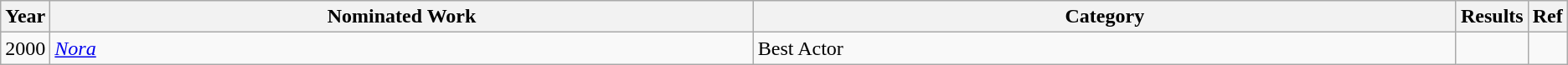<table class="wikitable">
<tr>
<th scope="col" style="width:1em;">Year</th>
<th scope="col" style="width:35em;">Nominated Work</th>
<th scope="col" style="width:35em;">Category</th>
<th scope="col" style="width:1em;">Results</th>
<th scope="col" style="width:1em;">Ref</th>
</tr>
<tr>
<td>2000</td>
<td><em><a href='#'>Nora</a></em></td>
<td>Best Actor</td>
<td></td>
<td></td>
</tr>
</table>
